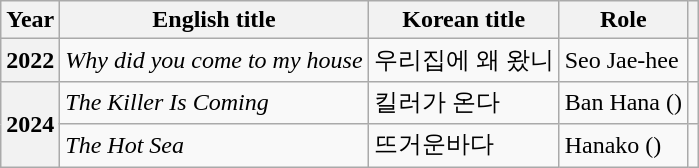<table class="wikitable plainrowheaders sortable">
<tr>
<th scope="col">Year</th>
<th scope="col">English title</th>
<th scope="col">Korean title</th>
<th scope="col">Role</th>
<th scope="col" class="unsortable"></th>
</tr>
<tr>
<th scope="row">2022</th>
<td><em>Why did you come to my house</em></td>
<td>우리집에 왜 왔니</td>
<td>Seo Jae-hee</td>
<td></td>
</tr>
<tr>
<th scope="row"  rowspan="2">2024</th>
<td><em>The Killer Is Coming</em></td>
<td>킬러가 온다</td>
<td>Ban Hana ()</td>
<td></td>
</tr>
<tr>
<td><em>The Hot Sea</em></td>
<td>뜨거운바다</td>
<td>Hanako ()</td>
<td></td>
</tr>
</table>
